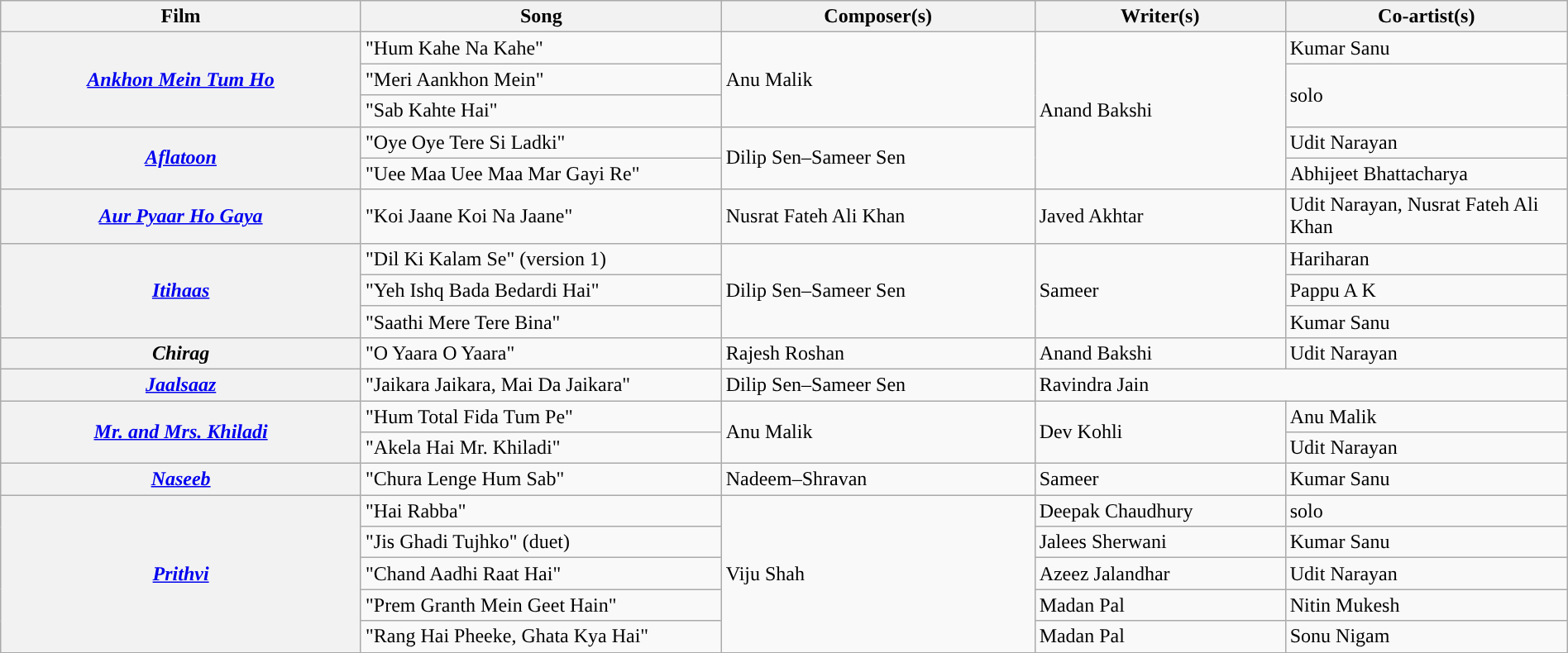<table class="wikitable plainrowheaders" style="width:100%; textcolor:#000">
<tr style="background:#b0e0e66;">
<th scope="col" style="width:23%;"><strong>Film</strong></th>
<th scope="col" style="width:23%;"><strong>Song</strong></th>
<th scope="col" style="width:20%;"><strong>Composer(s)</strong></th>
<th scope="col" style="width:16%;"><strong>Writer(s)</strong></th>
<th scope="col" style="width:18%;"><strong>Co-artist(s)</strong></th>
</tr>
<tr>
<th Rowspan=3><em><a href='#'>Ankhon Mein Tum Ho</a></em></th>
<td>"Hum Kahe Na Kahe"</td>
<td rowspan=3>Anu Malik</td>
<td rowspan=5>Anand Bakshi</td>
<td>Kumar Sanu</td>
</tr>
<tr>
<td>"Meri Aankhon Mein"</td>
<td rowspan=2>solo</td>
</tr>
<tr>
<td>"Sab Kahte Hai"</td>
</tr>
<tr>
<th Rowspan=2><em><a href='#'>Aflatoon</a></em></th>
<td>"Oye Oye Tere Si Ladki"</td>
<td rowspan=2>Dilip Sen–Sameer Sen</td>
<td>Udit Narayan</td>
</tr>
<tr>
<td>"Uee Maa Uee Maa Mar Gayi Re"</td>
<td>Abhijeet Bhattacharya</td>
</tr>
<tr>
<th><em><a href='#'>Aur Pyaar Ho Gaya</a></em></th>
<td>"Koi Jaane Koi Na Jaane"</td>
<td>Nusrat Fateh Ali Khan</td>
<td>Javed Akhtar</td>
<td>Udit Narayan, Nusrat Fateh Ali Khan</td>
</tr>
<tr>
<th Rowspan=3><em><a href='#'>Itihaas</a></em></th>
<td>"Dil Ki Kalam Se" (version 1)</td>
<td rowspan=3>Dilip Sen–Sameer Sen</td>
<td rowspan=3>Sameer</td>
<td>Hariharan</td>
</tr>
<tr>
<td>"Yeh Ishq Bada Bedardi Hai"</td>
<td>Pappu A K</td>
</tr>
<tr>
<td>"Saathi Mere Tere Bina"</td>
<td>Kumar Sanu</td>
</tr>
<tr>
<th><em>Chirag</em></th>
<td>"O Yaara O Yaara"</td>
<td>Rajesh Roshan</td>
<td>Anand Bakshi</td>
<td>Udit Narayan</td>
</tr>
<tr>
<th><em><a href='#'>Jaalsaaz</a></em></th>
<td>"Jaikara Jaikara, Mai Da Jaikara"</td>
<td>Dilip Sen–Sameer Sen</td>
<td colspan=2>Ravindra Jain</td>
</tr>
<tr>
<th rowspan=2><em><a href='#'>Mr. and Mrs. Khiladi</a></em></th>
<td>"Hum Total Fida Tum Pe"</td>
<td Rowspan=2>Anu Malik</td>
<td Rowspan=2>Dev Kohli</td>
<td>Anu Malik</td>
</tr>
<tr>
<td>"Akela Hai Mr. Khiladi"</td>
<td>Udit Narayan</td>
</tr>
<tr>
<th Rowspan=><em><a href='#'>Naseeb</a></em></th>
<td>"Chura Lenge Hum Sab"</td>
<td>Nadeem–Shravan</td>
<td>Sameer</td>
<td>Kumar Sanu</td>
</tr>
<tr>
<th Rowspan=5><em><a href='#'>Prithvi</a></em></th>
<td>"Hai Rabba"</td>
<td rowspan=5>Viju Shah</td>
<td>Deepak Chaudhury</td>
<td>solo</td>
</tr>
<tr>
<td>"Jis Ghadi Tujhko" (duet)</td>
<td>Jalees Sherwani</td>
<td>Kumar Sanu</td>
</tr>
<tr>
<td>"Chand Aadhi Raat Hai"</td>
<td>Azeez Jalandhar</td>
<td>Udit Narayan</td>
</tr>
<tr>
<td>"Prem Granth Mein Geet Hain"</td>
<td>Madan Pal</td>
<td>Nitin Mukesh</td>
</tr>
<tr>
<td>"Rang Hai Pheeke, Ghata Kya Hai"</td>
<td>Madan Pal</td>
<td>Sonu Nigam</td>
</tr>
<tr>
</tr>
</table>
